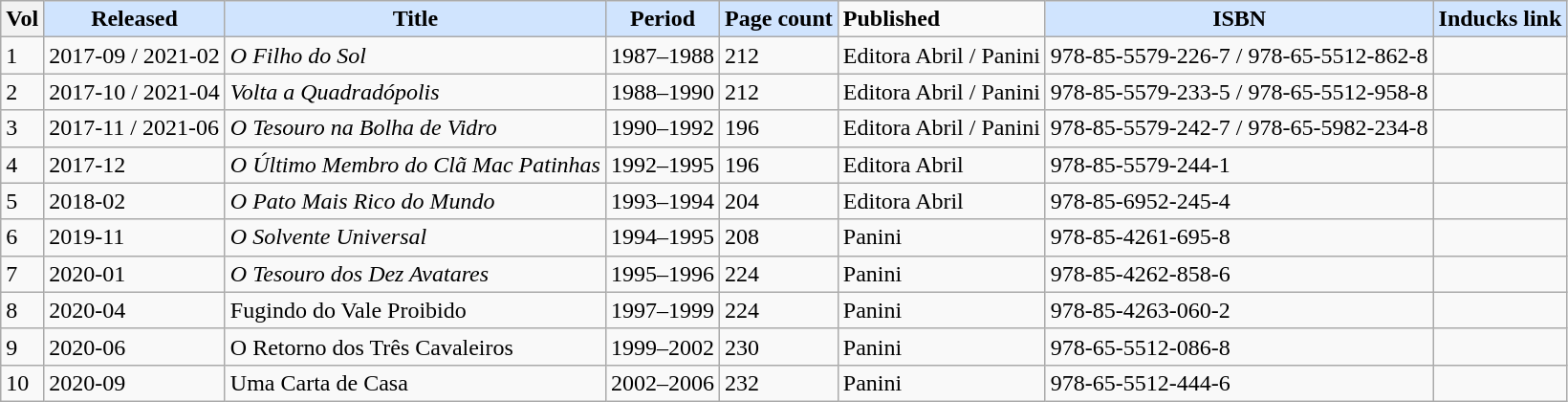<table class="wikitable sortable">
<tr>
<th>Vol</th>
<th style="background-color:#D0E4FE" data-sort-type="number">Released</th>
<th style="background-color:#D0E4FE">Title</th>
<th style="background-color:#D0E4FE">Period</th>
<td style="background-color:#D0E4FE"><strong>Page count</strong></td>
<td><strong>Published</strong></td>
<th style="background-color:#D0E4FE">ISBN</th>
<th style="background-color:#D0E4FE">Inducks link</th>
</tr>
<tr>
<td>1</td>
<td>2017-09 / 2021-02</td>
<td><em>O Filho do Sol</em></td>
<td>1987–1988</td>
<td>212</td>
<td>Editora Abril / Panini</td>
<td>978-85-5579-226-7 / 978-65-5512-862-8</td>
<td></td>
</tr>
<tr>
<td>2</td>
<td>2017-10 / 2021-04</td>
<td><em>Volta a Quadradópolis</em></td>
<td>1988–1990</td>
<td>212</td>
<td>Editora Abril / Panini</td>
<td>978-85-5579-233-5 / 978-65-5512-958-8</td>
<td></td>
</tr>
<tr>
<td>3</td>
<td>2017-11 / 2021-06</td>
<td><em>O Tesouro na Bolha de Vidro</em></td>
<td>1990–1992</td>
<td>196</td>
<td>Editora Abril / Panini</td>
<td>978-85-5579-242-7 / 978-65-5982-234-8</td>
<td></td>
</tr>
<tr>
<td>4</td>
<td>2017-12</td>
<td><em>O Último Membro do Clã Mac Patinhas</em></td>
<td>1992–1995</td>
<td>196</td>
<td>Editora Abril</td>
<td>978-85-5579-244-1</td>
<td></td>
</tr>
<tr>
<td>5</td>
<td>2018-02</td>
<td><em>O Pato Mais Rico do Mundo</em></td>
<td>1993–1994</td>
<td>204</td>
<td>Editora Abril</td>
<td>978-85-6952-245-4</td>
<td></td>
</tr>
<tr>
<td>6</td>
<td>2019-11</td>
<td><em>O Solvente Universal</em></td>
<td>1994–1995</td>
<td>208</td>
<td>Panini</td>
<td>978-85-4261-695-8</td>
<td></td>
</tr>
<tr>
<td>7</td>
<td>2020-01</td>
<td><em>O Tesouro dos Dez Avatares</em></td>
<td>1995–1996</td>
<td>224</td>
<td>Panini</td>
<td>978-85-4262-858-6</td>
<td></td>
</tr>
<tr>
<td>8</td>
<td>2020-04</td>
<td>Fugindo do Vale Proibido</td>
<td>1997–1999</td>
<td>224</td>
<td>Panini</td>
<td>978-85-4263-060-2</td>
<td></td>
</tr>
<tr>
<td>9</td>
<td>2020-06</td>
<td>O Retorno dos Três Cavaleiros</td>
<td>1999–2002</td>
<td>230</td>
<td>Panini</td>
<td>978-65-5512-086-8</td>
<td></td>
</tr>
<tr>
<td>10</td>
<td>2020-09</td>
<td>Uma Carta de Casa</td>
<td>2002–2006</td>
<td>232</td>
<td>Panini</td>
<td>978-65-5512-444-6</td>
<td></td>
</tr>
</table>
